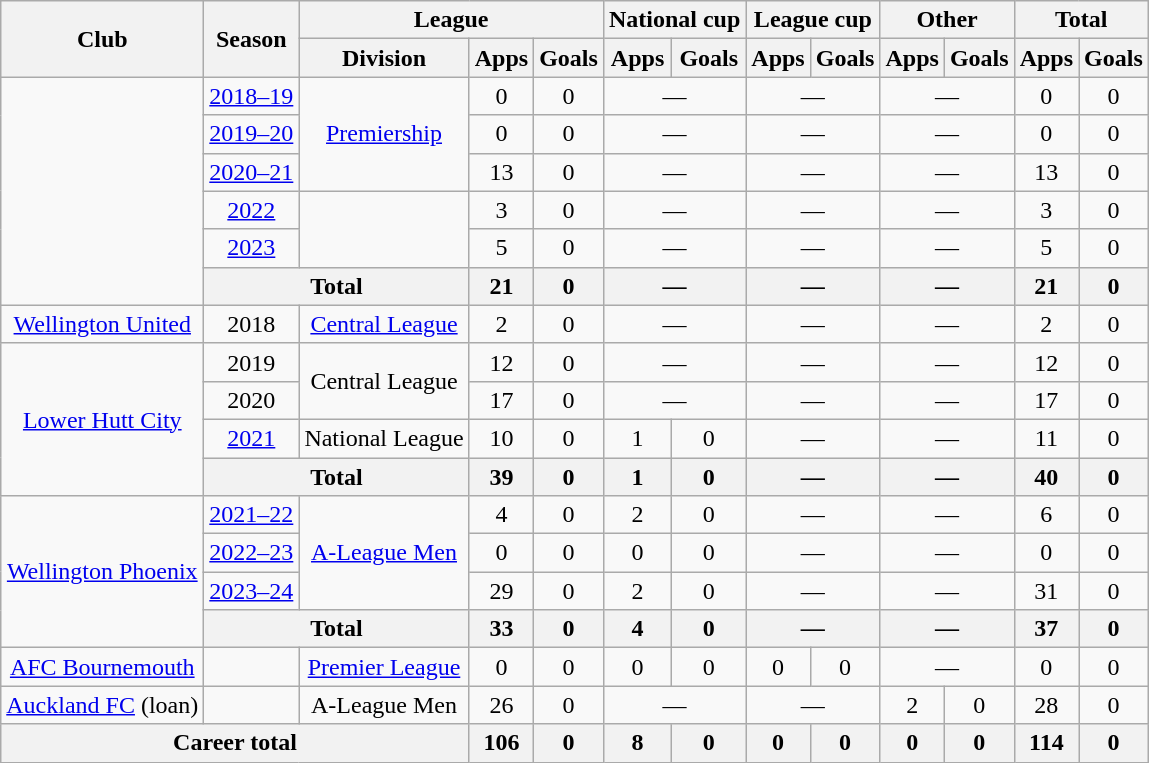<table class="wikitable" style="text-align: center">
<tr>
<th rowspan="2">Club</th>
<th rowspan="2">Season</th>
<th colspan="3">League</th>
<th colspan="2">National cup</th>
<th colspan="2">League cup</th>
<th colspan="2">Other</th>
<th colspan="2">Total</th>
</tr>
<tr>
<th>Division</th>
<th>Apps</th>
<th>Goals</th>
<th>Apps</th>
<th>Goals</th>
<th>Apps</th>
<th>Goals</th>
<th>Apps</th>
<th>Goals</th>
<th>Apps</th>
<th>Goals</th>
</tr>
<tr>
<td rowspan="6"></td>
<td><a href='#'>2018–19</a></td>
<td rowspan=3><a href='#'>Premiership</a></td>
<td>0</td>
<td>0</td>
<td colspan="2">—</td>
<td colspan="2">—</td>
<td colspan="2">—</td>
<td>0</td>
<td>0</td>
</tr>
<tr>
<td><a href='#'>2019–20</a></td>
<td>0</td>
<td>0</td>
<td colspan="2">—</td>
<td colspan="2">—</td>
<td colspan="2">—</td>
<td>0</td>
<td>0</td>
</tr>
<tr>
<td><a href='#'>2020–21</a></td>
<td>13</td>
<td>0</td>
<td colspan="2">—</td>
<td colspan="2">—</td>
<td colspan="2">—</td>
<td>13</td>
<td>0</td>
</tr>
<tr>
<td><a href='#'>2022</a></td>
<td rowspan=2></td>
<td>3</td>
<td>0</td>
<td colspan="2">—</td>
<td colspan="2">—</td>
<td colspan="2">—</td>
<td>3</td>
<td>0</td>
</tr>
<tr>
<td><a href='#'>2023</a></td>
<td>5</td>
<td>0</td>
<td colspan="2">—</td>
<td colspan="2">—</td>
<td colspan="2">—</td>
<td>5</td>
<td>0</td>
</tr>
<tr>
<th colspan="2">Total</th>
<th>21</th>
<th>0</th>
<th colspan="2">—</th>
<th colspan="2">—</th>
<th colspan="2">—</th>
<th>21</th>
<th>0</th>
</tr>
<tr>
<td><a href='#'>Wellington United</a></td>
<td>2018</td>
<td><a href='#'>Central League</a></td>
<td>2</td>
<td>0</td>
<td colspan="2">—</td>
<td colspan="2">—</td>
<td colspan="2">—</td>
<td>2</td>
<td>0</td>
</tr>
<tr>
<td rowspan="4"><a href='#'>Lower Hutt City</a></td>
<td>2019</td>
<td rowspan=2>Central League</td>
<td>12</td>
<td>0</td>
<td colspan="2">—</td>
<td colspan="2">—</td>
<td colspan="2">—</td>
<td>12</td>
<td>0</td>
</tr>
<tr>
<td>2020</td>
<td>17</td>
<td>0</td>
<td colspan="2">—</td>
<td colspan="2">—</td>
<td colspan="2">—</td>
<td>17</td>
<td>0</td>
</tr>
<tr>
<td><a href='#'>2021</a></td>
<td>National League</td>
<td>10</td>
<td>0</td>
<td>1</td>
<td>0</td>
<td colspan="2">—</td>
<td colspan="2">—</td>
<td>11</td>
<td>0</td>
</tr>
<tr>
<th colspan="2">Total</th>
<th>39</th>
<th>0</th>
<th>1</th>
<th>0</th>
<th colspan="2">—</th>
<th colspan="2">—</th>
<th>40</th>
<th>0</th>
</tr>
<tr>
<td rowspan="4"><a href='#'>Wellington Phoenix</a></td>
<td><a href='#'>2021–22</a></td>
<td rowspan=3><a href='#'>A-League Men</a></td>
<td>4</td>
<td>0</td>
<td>2</td>
<td>0</td>
<td colspan="2">—</td>
<td colspan="2">—</td>
<td>6</td>
<td>0</td>
</tr>
<tr>
<td><a href='#'>2022–23</a></td>
<td>0</td>
<td>0</td>
<td>0</td>
<td>0</td>
<td colspan="2">—</td>
<td colspan="2">—</td>
<td>0</td>
<td>0</td>
</tr>
<tr>
<td><a href='#'>2023–24</a></td>
<td>29</td>
<td>0</td>
<td>2</td>
<td>0</td>
<td colspan="2">—</td>
<td colspan="2">—</td>
<td>31</td>
<td>0</td>
</tr>
<tr>
<th colspan="2">Total</th>
<th>33</th>
<th>0</th>
<th>4</th>
<th>0</th>
<th colspan="2">—</th>
<th colspan="2">—</th>
<th>37</th>
<th>0</th>
</tr>
<tr>
<td><a href='#'>AFC Bournemouth</a></td>
<td></td>
<td><a href='#'>Premier League</a></td>
<td>0</td>
<td>0</td>
<td>0</td>
<td>0</td>
<td>0</td>
<td>0</td>
<td colspan="2">—</td>
<td>0</td>
<td>0</td>
</tr>
<tr>
<td><a href='#'>Auckland FC</a> (loan)</td>
<td></td>
<td>A-League Men</td>
<td>26</td>
<td>0</td>
<td colspan="2">—</td>
<td colspan="2">—</td>
<td>2</td>
<td>0</td>
<td>28</td>
<td>0</td>
</tr>
<tr>
<th colspan="3">Career total</th>
<th>106</th>
<th>0</th>
<th>8</th>
<th>0</th>
<th>0</th>
<th>0</th>
<th>0</th>
<th>0</th>
<th>114</th>
<th>0</th>
</tr>
</table>
